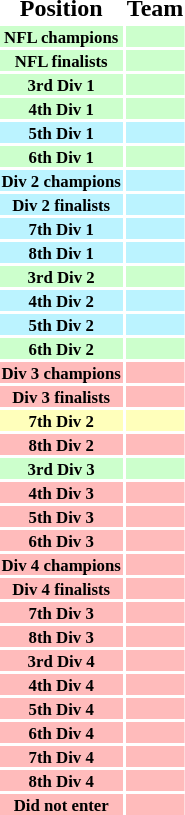<table>
<tr>
<th>Position</th>
<th>Team</th>
</tr>
<tr style="background:#cfc; font-size: 70%;">
<th>NFL champions</th>
<td> </td>
</tr>
<tr style="background:#cfc; font-size: 70%;">
<th>NFL finalists</th>
<td> </td>
</tr>
<tr style="background:#cfc; font-size: 70%;">
<th>3rd Div 1</th>
<td> </td>
</tr>
<tr style="background:#cfc; font-size: 70%;">
<th>4th Div 1</th>
<td> </td>
</tr>
<tr style="background:#BBF3FF; font-size: 70%;">
<th>5th Div 1</th>
<td> </td>
</tr>
<tr style="background:#cfc; font-size: 70%;">
<th>6th Div 1</th>
<td> </td>
</tr>
<tr style="background:#BBF3FF; font-size: 70%;">
<th>Div 2 champions</th>
<td> </td>
</tr>
<tr style="background:#BBF3FF; font-size: 70%;">
<th>Div 2 finalists</th>
<td> </td>
</tr>
<tr style="background:#BBF3FF; font-size: 70%;">
<th>7th Div 1</th>
<td> </td>
</tr>
<tr style="background:#BBF3FF; font-size: 70%;">
<th>8th Div 1</th>
<td> </td>
</tr>
<tr style="background:#cfc; font-size: 70%;">
<th>3rd Div 2</th>
<td> </td>
</tr>
<tr style="background:#BBF3FF; font-size: 70%;">
<th>4th Div 2</th>
<td> </td>
</tr>
<tr style="background:#BBF3FF; font-size: 70%;">
<th>5th Div 2</th>
<td> </td>
</tr>
<tr style="background:#cfc; font-size: 70%;">
<th>6th Div 2</th>
<td> </td>
</tr>
<tr style="background:#FFBBBB; font-size: 70%;">
<th>Div 3 champions</th>
<td> </td>
</tr>
<tr style="background:#FFBBBB; font-size: 70%;">
<th>Div 3 finalists</th>
<td> </td>
</tr>
<tr style="background:#FFFFBB; font-size: 70%;">
<th>7th Div 2</th>
<td> </td>
</tr>
<tr style="background:#FFBBBB; font-size: 70%;">
<th>8th Div 2</th>
<td> </td>
</tr>
<tr style="background:#cfc; font-size: 70%;">
<th>3rd Div 3</th>
<td> </td>
</tr>
<tr style="background:#FFBBBB; font-size: 70%;">
<th>4th Div 3</th>
<td> </td>
</tr>
<tr style="background:#FFBBBB; font-size: 70%;">
<th>5th Div 3</th>
<td> </td>
</tr>
<tr style="background:#FFBBBB; font-size: 70%;">
<th>6th Div 3</th>
<td> </td>
</tr>
<tr style="background:#FFBBBB; font-size: 70%;">
<th>Div 4 champions</th>
<td> </td>
</tr>
<tr style="background:#FFBBBB; font-size: 70%;">
<th>Div 4 finalists</th>
<td> </td>
</tr>
<tr style="background:#FFBBBB; font-size: 70%;">
<th>7th Div 3</th>
<td> </td>
</tr>
<tr style="background:#FFBBBB; font-size: 70%;">
<th>8th Div 3</th>
<td> </td>
</tr>
<tr style="background:#FFBBBB; font-size: 70%;">
<th>3rd Div 4</th>
<td> </td>
</tr>
<tr style="background:#FFBBBB; font-size: 70%;">
<th>4th Div 4</th>
<td> </td>
</tr>
<tr style="background:#FFBBBB; font-size: 70%;">
<th>5th Div 4</th>
<td> </td>
</tr>
<tr style="background:#FFBBBB; font-size: 70%;">
<th>6th Div 4</th>
<td> </td>
</tr>
<tr style="background:#FFBBBB; font-size: 70%;">
<th>7th Div 4</th>
<td> </td>
</tr>
<tr style="background:#FFBBBB; font-size: 70%;">
<th>8th Div 4</th>
<td> </td>
</tr>
<tr style="background:#FFBBBB; font-size: 70%;">
<th>Did not enter</th>
<td> </td>
</tr>
</table>
